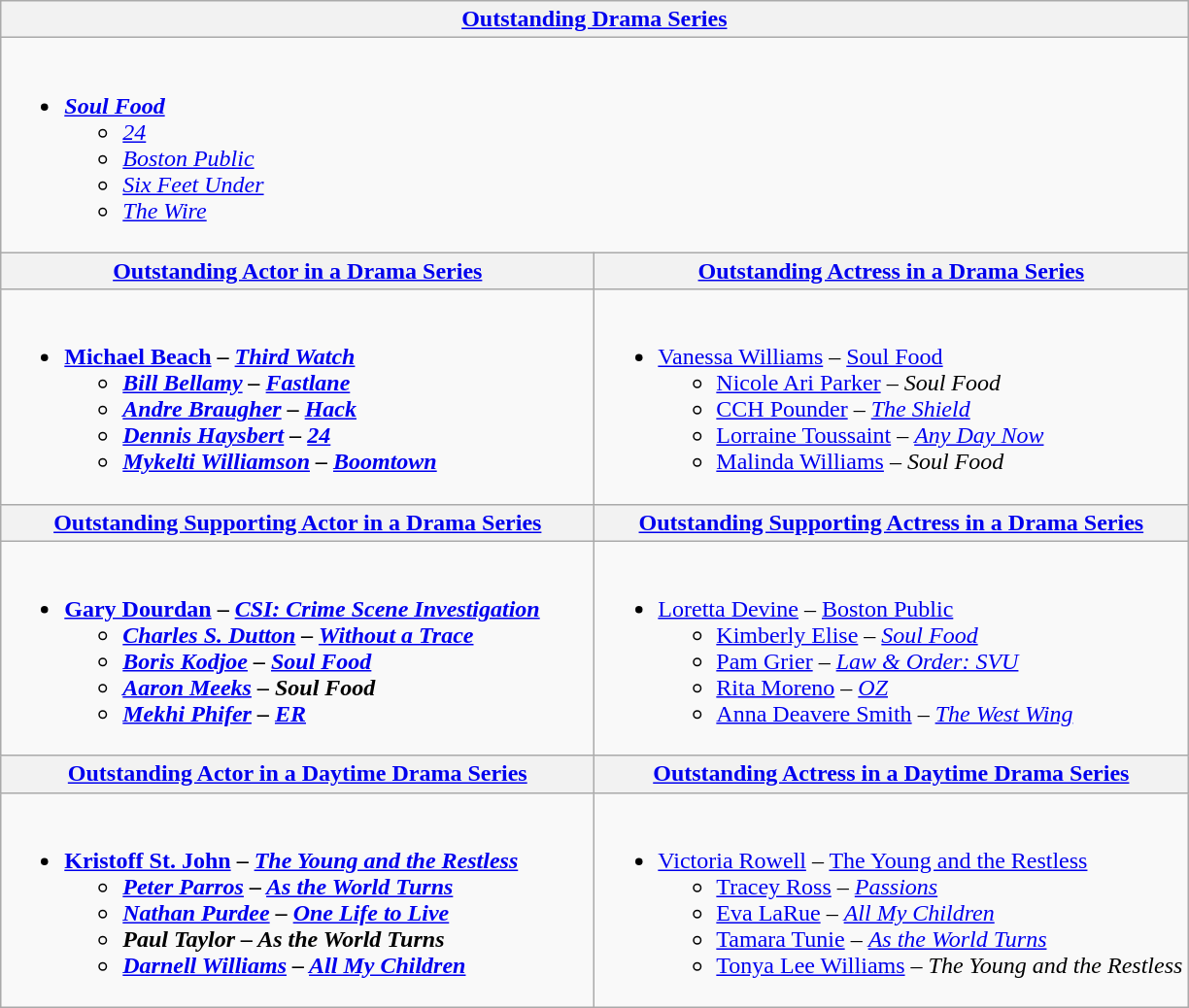<table class="wikitable" style="width=100%">
<tr>
<th colspan="2" style="width=50%"><a href='#'>Outstanding Drama Series</a></th>
</tr>
<tr>
<td colspan="2" style="vertical-align:top"><br><ul><li><strong><em><a href='#'>Soul Food</a></em></strong><ul><li><em><a href='#'>24</a></em></li><li><em><a href='#'>Boston Public</a></em></li><li><em><a href='#'>Six Feet Under</a></em></li><li><em><a href='#'>The Wire</a></em></li></ul></li></ul></td>
</tr>
<tr>
<th><a href='#'>Outstanding Actor in a Drama Series</a></th>
<th><a href='#'>Outstanding Actress in a Drama Series</a></th>
</tr>
<tr>
<td style="vertical-align:top" width="50%"><br><ul><li><strong><a href='#'>Michael Beach</a> – <em><a href='#'>Third Watch</a><strong><em><ul><li><a href='#'>Bill Bellamy</a> – </em><a href='#'>Fastlane</a><em></li><li><a href='#'>Andre Braugher</a> – </em><a href='#'>Hack</a><em></li><li><a href='#'>Dennis Haysbert</a> – </em><a href='#'>24</a><em></li><li><a href='#'>Mykelti Williamson</a> – </em><a href='#'>Boomtown</a><em></li></ul></li></ul></td>
<td style="vertical-align:top" width="50%"><br><ul><li></strong><a href='#'>Vanessa Williams</a> – </em><a href='#'>Soul Food</a></em></strong><ul><li><a href='#'>Nicole Ari Parker</a> – <em>Soul Food</em></li><li><a href='#'>CCH Pounder</a> – <em><a href='#'>The Shield</a></em></li><li><a href='#'>Lorraine Toussaint</a> – <em><a href='#'>Any Day Now</a></em></li><li><a href='#'>Malinda Williams</a> – <em>Soul Food</em></li></ul></li></ul></td>
</tr>
<tr>
<th><a href='#'>Outstanding Supporting Actor in a Drama Series</a></th>
<th><a href='#'>Outstanding Supporting Actress in a Drama Series</a></th>
</tr>
<tr>
<td style="vertical-align:top"><br><ul><li><strong><a href='#'>Gary Dourdan</a> – <em><a href='#'>CSI: Crime Scene Investigation</a><strong><em><ul><li><a href='#'>Charles S. Dutton</a> – </em><a href='#'>Without a Trace</a><em></li><li><a href='#'>Boris Kodjoe</a> – </em><a href='#'>Soul Food</a><em></li><li><a href='#'>Aaron Meeks</a> – </em>Soul Food<em></li><li><a href='#'>Mekhi Phifer</a> – </em><a href='#'>ER</a><em></li></ul></li></ul></td>
<td style="vertical-align:top"><br><ul><li></strong><a href='#'>Loretta Devine</a> – </em><a href='#'>Boston Public</a></em></strong><ul><li><a href='#'>Kimberly Elise</a> – <em><a href='#'>Soul Food</a></em></li><li><a href='#'>Pam Grier</a> – <em><a href='#'>Law & Order: SVU</a></em></li><li><a href='#'>Rita Moreno</a> – <em><a href='#'>OZ</a></em></li><li><a href='#'>Anna Deavere Smith</a> – <em><a href='#'>The West Wing</a></em></li></ul></li></ul></td>
</tr>
<tr>
<th><a href='#'>Outstanding Actor in a Daytime Drama Series</a></th>
<th><a href='#'>Outstanding Actress in a Daytime Drama Series</a></th>
</tr>
<tr>
<td style="vertical-align:top"><br><ul><li><strong><a href='#'>Kristoff St. John</a> – <em><a href='#'>The Young and the Restless</a><strong><em><ul><li><a href='#'>Peter Parros</a> – </em><a href='#'>As the World Turns</a><em></li><li><a href='#'>Nathan Purdee</a> – </em><a href='#'>One Life to Live</a><em></li><li>Paul Taylor – </em>As the World Turns<em></li><li><a href='#'>Darnell Williams</a> – </em><a href='#'>All My Children</a><em></li></ul></li></ul></td>
<td style="vertical-align:top"><br><ul><li></strong><a href='#'>Victoria Rowell</a> – </em><a href='#'>The Young and the Restless</a></em></strong><ul><li><a href='#'>Tracey Ross</a> – <em><a href='#'>Passions</a></em></li><li><a href='#'>Eva LaRue</a> – <em><a href='#'>All My Children</a></em></li><li><a href='#'>Tamara Tunie</a> – <em><a href='#'>As the World Turns</a></em></li><li><a href='#'>Tonya Lee Williams</a> – <em>The Young and the Restless</em></li></ul></li></ul></td>
</tr>
</table>
